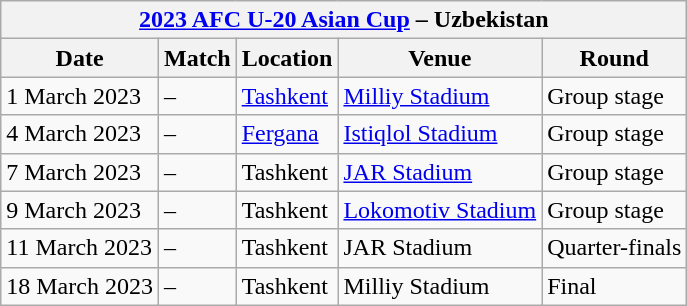<table class="wikitable">
<tr>
<th colspan="5"><a href='#'>2023 AFC U-20 Asian Cup</a> – Uzbekistan</th>
</tr>
<tr>
<th>Date</th>
<th>Match</th>
<th>Location</th>
<th>Venue</th>
<th>Round</th>
</tr>
<tr>
<td>1 March 2023</td>
<td> – </td>
<td><a href='#'>Tashkent</a></td>
<td><a href='#'>Milliy Stadium</a></td>
<td>Group stage</td>
</tr>
<tr>
<td>4 March 2023</td>
<td> – </td>
<td><a href='#'>Fergana</a></td>
<td><a href='#'>Istiqlol Stadium</a></td>
<td>Group stage</td>
</tr>
<tr>
<td>7 March 2023</td>
<td> – </td>
<td>Tashkent</td>
<td><a href='#'>JAR Stadium</a></td>
<td>Group stage</td>
</tr>
<tr>
<td>9 March 2023</td>
<td> – </td>
<td>Tashkent</td>
<td><a href='#'>Lokomotiv Stadium</a></td>
<td>Group stage</td>
</tr>
<tr>
<td>11 March 2023</td>
<td> – </td>
<td>Tashkent</td>
<td>JAR Stadium</td>
<td>Quarter-finals</td>
</tr>
<tr>
<td>18 March 2023</td>
<td> – </td>
<td>Tashkent</td>
<td>Milliy Stadium</td>
<td>Final</td>
</tr>
</table>
